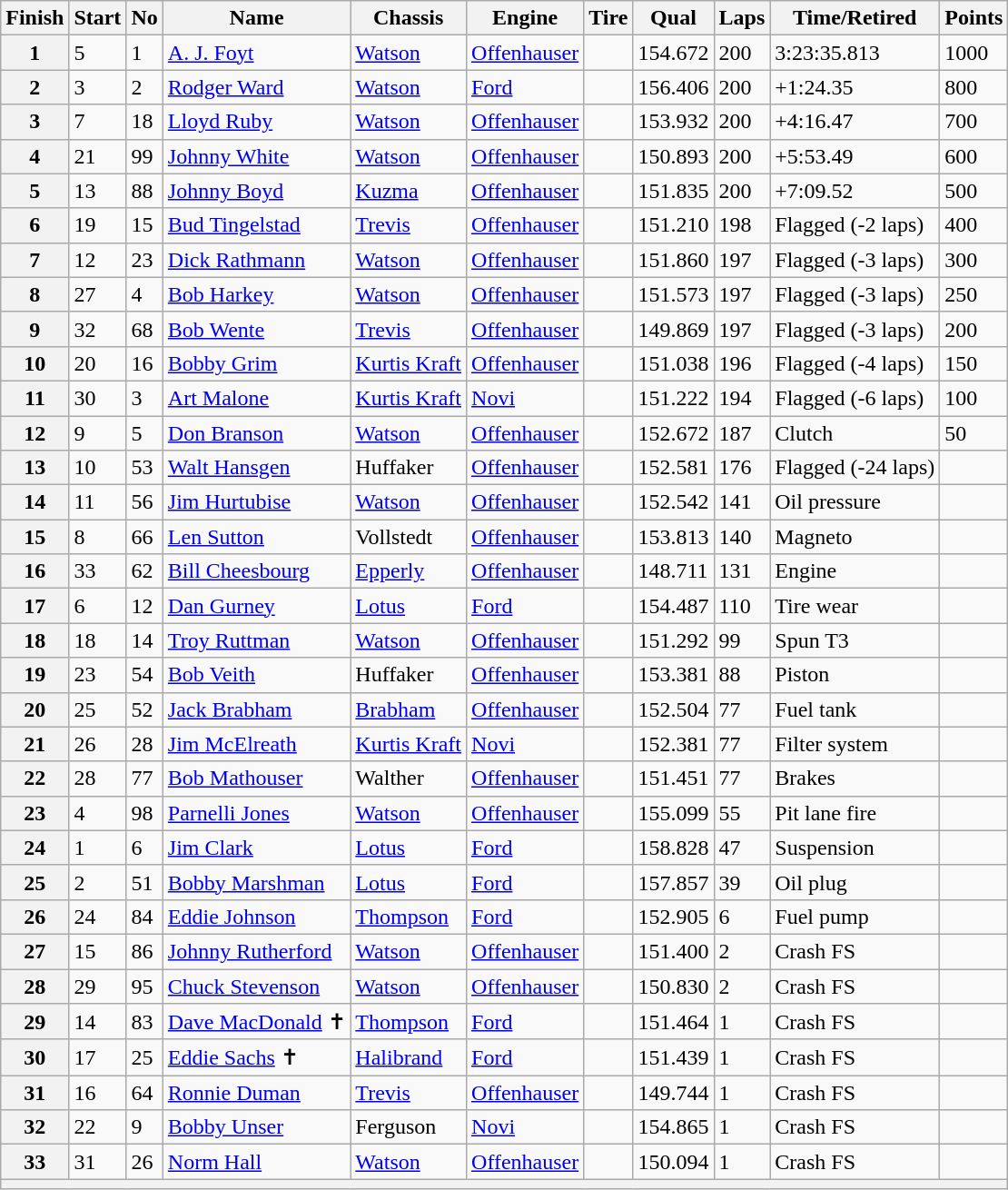<table class="wikitable">
<tr>
<th>Finish</th>
<th>Start</th>
<th>No</th>
<th>Name</th>
<th>Chassis</th>
<th>Engine</th>
<th>Tire</th>
<th>Qual</th>
<th>Laps</th>
<th>Time/Retired</th>
<th>Points</th>
</tr>
<tr>
<th>1</th>
<td>5</td>
<td>1</td>
<td> <a href='#'>A. J. Foyt</a> <strong></strong></td>
<td><a href='#'>Watson</a></td>
<td><a href='#'>Offenhauser</a></td>
<td align=center></td>
<td>154.672</td>
<td>200</td>
<td>3:23:35.813</td>
<td>1000</td>
</tr>
<tr>
<th>2</th>
<td>3</td>
<td>2</td>
<td> <a href='#'>Rodger Ward</a> <strong></strong></td>
<td><a href='#'>Watson</a></td>
<td><a href='#'>Ford</a></td>
<td align=center></td>
<td>156.406</td>
<td>200</td>
<td>+1:24.35</td>
<td>800</td>
</tr>
<tr>
<th>3</th>
<td>7</td>
<td>18</td>
<td> <a href='#'>Lloyd Ruby</a></td>
<td><a href='#'>Watson</a></td>
<td><a href='#'>Offenhauser</a></td>
<td align=center></td>
<td>153.932</td>
<td>200</td>
<td>+4:16.47</td>
<td>700</td>
</tr>
<tr>
<th>4</th>
<td>21</td>
<td>99</td>
<td> <a href='#'>Johnny White</a> <strong></strong></td>
<td><a href='#'>Watson</a></td>
<td><a href='#'>Offenhauser</a></td>
<td align=center></td>
<td>150.893</td>
<td>200</td>
<td>+5:53.49</td>
<td>600</td>
</tr>
<tr>
<th>5</th>
<td>13</td>
<td>88</td>
<td> <a href='#'>Johnny Boyd</a></td>
<td><a href='#'>Kuzma</a></td>
<td><a href='#'>Offenhauser</a></td>
<td align=center></td>
<td>151.835</td>
<td>200</td>
<td>+7:09.52</td>
<td>500</td>
</tr>
<tr>
<th>6</th>
<td>19</td>
<td>15</td>
<td> <a href='#'>Bud Tingelstad</a></td>
<td><a href='#'>Trevis</a></td>
<td><a href='#'>Offenhauser</a></td>
<td align=center></td>
<td>151.210</td>
<td>198</td>
<td>Flagged (-2 laps)</td>
<td>400</td>
</tr>
<tr>
<th>7</th>
<td>12</td>
<td>23</td>
<td> <a href='#'>Dick Rathmann</a></td>
<td><a href='#'>Watson</a></td>
<td><a href='#'>Offenhauser</a></td>
<td align=center></td>
<td>151.860</td>
<td>197</td>
<td>Flagged (-3 laps)</td>
<td>300</td>
</tr>
<tr>
<th>8</th>
<td>27</td>
<td>4</td>
<td> <a href='#'>Bob Harkey</a> <strong></strong></td>
<td><a href='#'>Watson</a></td>
<td><a href='#'>Offenhauser</a></td>
<td align=center></td>
<td>151.573</td>
<td>197</td>
<td>Flagged (-3 laps)</td>
<td>250</td>
</tr>
<tr>
<th>9</th>
<td>32</td>
<td>68</td>
<td> <a href='#'>Bob Wente</a> <strong></strong></td>
<td><a href='#'>Trevis</a></td>
<td><a href='#'>Offenhauser</a></td>
<td align=center></td>
<td>149.869</td>
<td>197</td>
<td>Flagged (-3 laps)</td>
<td>200</td>
</tr>
<tr>
<th>10</th>
<td>20</td>
<td>16</td>
<td> <a href='#'>Bobby Grim</a></td>
<td><a href='#'>Kurtis Kraft</a></td>
<td><a href='#'>Offenhauser</a></td>
<td align=center></td>
<td>151.038</td>
<td>196</td>
<td>Flagged (-4 laps)</td>
<td>150</td>
</tr>
<tr>
<th>11</th>
<td>30</td>
<td>3</td>
<td> <a href='#'>Art Malone</a></td>
<td><a href='#'>Kurtis Kraft</a></td>
<td><a href='#'>Novi</a></td>
<td align=center></td>
<td>151.222</td>
<td>194</td>
<td>Flagged (-6 laps)</td>
<td>100</td>
</tr>
<tr>
<th>12</th>
<td>9</td>
<td>5</td>
<td> <a href='#'>Don Branson</a></td>
<td><a href='#'>Watson</a></td>
<td><a href='#'>Offenhauser</a></td>
<td align=center></td>
<td>152.672</td>
<td>187</td>
<td>Clutch</td>
<td>50</td>
</tr>
<tr>
<th>13</th>
<td>10</td>
<td>53</td>
<td> <a href='#'>Walt Hansgen</a> <strong></strong></td>
<td>Huffaker</td>
<td><a href='#'>Offenhauser</a></td>
<td align=center></td>
<td>152.581</td>
<td>176</td>
<td>Flagged (-24 laps)</td>
<td></td>
</tr>
<tr>
<th>14</th>
<td>11</td>
<td>56</td>
<td> <a href='#'>Jim Hurtubise</a></td>
<td><a href='#'>Watson</a></td>
<td><a href='#'>Offenhauser</a></td>
<td align=center></td>
<td>152.542</td>
<td>141</td>
<td>Oil pressure</td>
<td></td>
</tr>
<tr>
<th>15</th>
<td>8</td>
<td>66</td>
<td> <a href='#'>Len Sutton</a></td>
<td>Vollstedt</td>
<td><a href='#'>Offenhauser</a></td>
<td align=center></td>
<td>153.813</td>
<td>140</td>
<td>Magneto</td>
<td></td>
</tr>
<tr>
<th>16</th>
<td>33</td>
<td>62</td>
<td> <a href='#'>Bill Cheesbourg</a></td>
<td><a href='#'>Epperly</a></td>
<td><a href='#'>Offenhauser</a></td>
<td align=center></td>
<td>148.711</td>
<td>131</td>
<td>Engine</td>
<td></td>
</tr>
<tr>
<th>17</th>
<td>6</td>
<td>12</td>
<td> <a href='#'>Dan Gurney</a></td>
<td><a href='#'>Lotus</a></td>
<td><a href='#'>Ford</a></td>
<td align=center></td>
<td>154.487</td>
<td>110</td>
<td>Tire wear</td>
<td></td>
</tr>
<tr>
<th>18</th>
<td>18</td>
<td>14</td>
<td> <a href='#'>Troy Ruttman</a> <strong></strong></td>
<td><a href='#'>Watson</a></td>
<td><a href='#'>Offenhauser</a></td>
<td align=center></td>
<td>151.292</td>
<td>99</td>
<td>Spun T3</td>
<td></td>
</tr>
<tr>
<th>19</th>
<td>23</td>
<td>54</td>
<td> <a href='#'>Bob Veith</a></td>
<td>Huffaker</td>
<td><a href='#'>Offenhauser</a></td>
<td align=center></td>
<td>153.381</td>
<td>88</td>
<td>Piston</td>
<td></td>
</tr>
<tr>
<th>20</th>
<td>25</td>
<td>52</td>
<td> <a href='#'>Jack Brabham</a></td>
<td><a href='#'>Brabham</a></td>
<td><a href='#'>Offenhauser</a></td>
<td align=center></td>
<td>152.504</td>
<td>77</td>
<td>Fuel tank</td>
<td></td>
</tr>
<tr>
<th>21</th>
<td>26</td>
<td>28</td>
<td> <a href='#'>Jim McElreath</a></td>
<td><a href='#'>Kurtis Kraft</a></td>
<td><a href='#'>Novi</a></td>
<td align=center></td>
<td>152.381</td>
<td>77</td>
<td>Filter system</td>
<td></td>
</tr>
<tr>
<th>22</th>
<td>28</td>
<td>77</td>
<td> <a href='#'>Bob Mathouser</a> <strong></strong></td>
<td>Walther</td>
<td><a href='#'>Offenhauser</a></td>
<td align=center></td>
<td>151.451</td>
<td>77</td>
<td>Brakes</td>
<td></td>
</tr>
<tr>
<th>23</th>
<td>4</td>
<td>98</td>
<td> <a href='#'>Parnelli Jones</a> <strong></strong></td>
<td><a href='#'>Watson</a></td>
<td><a href='#'>Offenhauser</a></td>
<td align=center></td>
<td>155.099</td>
<td>55</td>
<td>Pit lane fire</td>
<td></td>
</tr>
<tr>
<th>24</th>
<td>1</td>
<td>6</td>
<td> <a href='#'>Jim Clark</a></td>
<td><a href='#'>Lotus</a></td>
<td><a href='#'>Ford</a></td>
<td align=center></td>
<td>158.828</td>
<td>47</td>
<td>Suspension</td>
<td></td>
</tr>
<tr>
<th>25</th>
<td>2</td>
<td>51</td>
<td> <a href='#'>Bobby Marshman</a></td>
<td><a href='#'>Lotus</a></td>
<td><a href='#'>Ford</a></td>
<td align=center></td>
<td>157.857</td>
<td>39</td>
<td>Oil plug</td>
<td></td>
</tr>
<tr>
<th>26</th>
<td>24</td>
<td>84</td>
<td> <a href='#'>Eddie Johnson</a></td>
<td><a href='#'>Thompson</a></td>
<td><a href='#'>Ford</a></td>
<td align=center></td>
<td>152.905</td>
<td>6</td>
<td>Fuel pump</td>
<td></td>
</tr>
<tr>
<th>27</th>
<td>15</td>
<td>86</td>
<td> <a href='#'>Johnny Rutherford</a></td>
<td><a href='#'>Watson</a></td>
<td><a href='#'>Offenhauser</a></td>
<td align=center></td>
<td>151.400</td>
<td>2</td>
<td>Crash FS</td>
<td></td>
</tr>
<tr>
<th>28</th>
<td>29</td>
<td>95</td>
<td> <a href='#'>Chuck Stevenson</a></td>
<td><a href='#'>Watson</a></td>
<td><a href='#'>Offenhauser</a></td>
<td align=center></td>
<td>150.830</td>
<td>2</td>
<td>Crash FS</td>
<td></td>
</tr>
<tr>
<th>29</th>
<td>14</td>
<td>83</td>
<td> <a href='#'>Dave MacDonald</a> <strong></strong> ✝</td>
<td><a href='#'>Thompson</a></td>
<td><a href='#'>Ford</a></td>
<td align=center></td>
<td>151.464</td>
<td>1</td>
<td>Crash FS</td>
<td></td>
</tr>
<tr>
<th>30</th>
<td>17</td>
<td>25</td>
<td> <a href='#'>Eddie Sachs</a> ✝</td>
<td><a href='#'>Halibrand</a></td>
<td><a href='#'>Ford</a></td>
<td align=center></td>
<td>151.439</td>
<td>1</td>
<td>Crash FS</td>
<td></td>
</tr>
<tr>
<th>31</th>
<td>16</td>
<td>64</td>
<td> <a href='#'>Ronnie Duman</a> <strong></strong></td>
<td><a href='#'>Trevis</a></td>
<td><a href='#'>Offenhauser</a></td>
<td align=center></td>
<td>149.744</td>
<td>1</td>
<td>Crash FS</td>
<td></td>
</tr>
<tr>
<th>32</th>
<td>22</td>
<td>9</td>
<td> <a href='#'>Bobby Unser</a></td>
<td>Ferguson</td>
<td><a href='#'>Novi</a></td>
<td align=center></td>
<td>154.865</td>
<td>1</td>
<td>Crash FS</td>
<td></td>
</tr>
<tr>
<th>33</th>
<td>31</td>
<td>26</td>
<td> <a href='#'>Norm Hall</a></td>
<td><a href='#'>Watson</a></td>
<td><a href='#'>Offenhauser</a></td>
<td align=center></td>
<td>150.094</td>
<td>1</td>
<td>Crash FS</td>
<td></td>
</tr>
<tr>
<th colspan="11"></th>
</tr>
</table>
